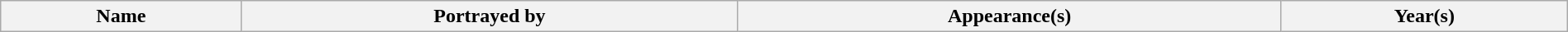<table class="wikitable" style="width:100%;">
<tr>
<th>Name</th>
<th>Portrayed by</th>
<th>Appearance(s)</th>
<th>Year(s)<br>



</th>
</tr>
</table>
